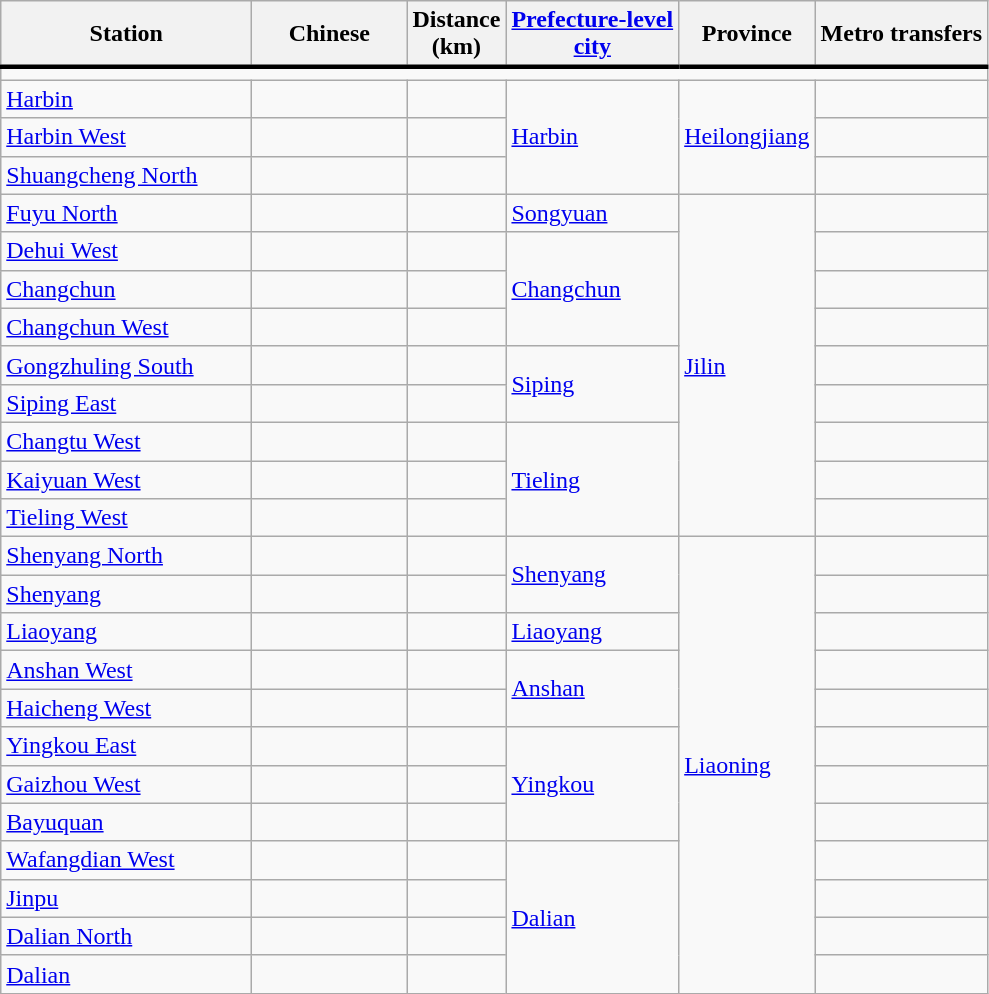<table class="wikitable" rules="all">
<tr>
<th style="width:10em; border-bottom:3px solid black;">Station</th>
<th style="width:6em; border-bottom:3px solid black;">Chinese</th>
<th style="width:2.5em; border-bottom:3px solid black;">Distance<br>(km)</th>
<th style="border-bottom:3px solid black;" colspan=><a href='#'>Prefecture-level<br>city</a></th>
<th style="border-bottom:3px solid black;" colspan=>Province</th>
<th style="border-bottom:3px solid black;" colspan=>Metro transfers</th>
</tr>
<tr>
<td colspan="6"></td>
</tr>
<tr>
<td><a href='#'>Harbin</a></td>
<td></td>
<td align=right></td>
<td rowspan="3"><a href='#'>Harbin</a></td>
<td rowspan="3"><a href='#'>Heilongjiang</a></td>
<td></td>
</tr>
<tr>
<td><a href='#'>Harbin West</a></td>
<td></td>
<td align=right></td>
<td> </td>
</tr>
<tr>
<td><a href='#'>Shuangcheng North</a></td>
<td></td>
<td align=right></td>
<td></td>
</tr>
<tr>
<td><a href='#'>Fuyu North</a></td>
<td></td>
<td align=right></td>
<td><a href='#'>Songyuan</a></td>
<td rowspan="9"><a href='#'>Jilin</a></td>
<td></td>
</tr>
<tr>
<td><a href='#'>Dehui West</a></td>
<td></td>
<td align=right></td>
<td rowspan="3"><a href='#'>Changchun</a></td>
<td></td>
</tr>
<tr>
<td><a href='#'>Changchun</a></td>
<td></td>
<td align=right></td>
<td>  </td>
</tr>
<tr>
<td><a href='#'>Changchun West</a></td>
<td></td>
<td align=right></td>
<td></td>
</tr>
<tr>
<td><a href='#'>Gongzhuling South</a></td>
<td></td>
<td align=right></td>
<td rowspan="2"><a href='#'>Siping</a></td>
<td></td>
</tr>
<tr>
<td><a href='#'>Siping East</a></td>
<td></td>
<td align=right></td>
<td></td>
</tr>
<tr>
<td><a href='#'>Changtu West</a></td>
<td></td>
<td align=right></td>
<td rowspan="3"><a href='#'>Tieling</a></td>
<td></td>
</tr>
<tr>
<td><a href='#'>Kaiyuan West</a></td>
<td></td>
<td align=right></td>
<td></td>
</tr>
<tr>
<td><a href='#'>Tieling West</a></td>
<td></td>
<td align=right></td>
<td></td>
</tr>
<tr>
<td><a href='#'>Shenyang North</a></td>
<td></td>
<td align=right></td>
<td rowspan="2"><a href='#'>Shenyang</a></td>
<td rowspan="12"><a href='#'>Liaoning</a></td>
<td> </td>
</tr>
<tr>
<td><a href='#'>Shenyang</a></td>
<td></td>
<td align=right></td>
<td> </td>
</tr>
<tr>
<td><a href='#'>Liaoyang</a></td>
<td></td>
<td align=right></td>
<td><a href='#'>Liaoyang</a></td>
<td></td>
</tr>
<tr>
<td><a href='#'>Anshan West</a></td>
<td></td>
<td align=right></td>
<td rowspan="2"><a href='#'>Anshan</a></td>
<td></td>
</tr>
<tr>
<td><a href='#'>Haicheng West</a></td>
<td></td>
<td align=right></td>
<td></td>
</tr>
<tr>
<td><a href='#'>Yingkou East</a></td>
<td></td>
<td align=right></td>
<td rowspan="3"><a href='#'>Yingkou</a></td>
<td></td>
</tr>
<tr>
<td><a href='#'>Gaizhou West</a></td>
<td></td>
<td align=right></td>
<td></td>
</tr>
<tr>
<td><a href='#'>Bayuquan</a></td>
<td></td>
<td align=right></td>
<td></td>
</tr>
<tr>
<td><a href='#'>Wafangdian West</a></td>
<td></td>
<td align=right></td>
<td rowspan="4"><a href='#'>Dalian</a></td>
<td></td>
</tr>
<tr>
<td><a href='#'>Jinpu</a></td>
<td></td>
<td align=right></td>
<td></td>
</tr>
<tr>
<td><a href='#'>Dalian North</a></td>
<td></td>
<td align=right></td>
<td> </td>
</tr>
<tr>
<td><a href='#'>Dalian</a></td>
<td></td>
<td align=right></td>
<td> </td>
</tr>
</table>
